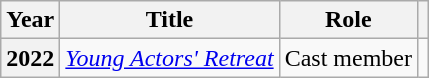<table class="wikitable plainrowheaders">
<tr>
<th scope="col">Year</th>
<th scope="col">Title</th>
<th scope="col">Role</th>
<th scope="col" class="unsortable"></th>
</tr>
<tr>
<th scope="row">2022</th>
<td><em><a href='#'>Young Actors' Retreat</a></em></td>
<td>Cast member</td>
<td></td>
</tr>
</table>
